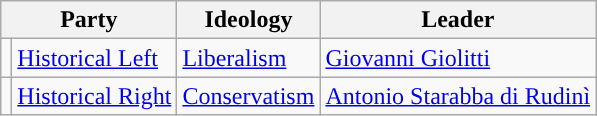<table class=wikitable style="font-size:100%">
<tr>
<th colspan=2>Party</th>
<th>Ideology</th>
<th>Leader</th>
</tr>
<tr>
<td style="color:inherit;background:"></td>
<td><a href='#'>Historical Left</a></td>
<td><a href='#'>Liberalism</a></td>
<td><a href='#'>Giovanni Giolitti</a></td>
</tr>
<tr>
<td style="color:inherit;background:"></td>
<td><a href='#'>Historical Right</a></td>
<td><a href='#'>Conservatism</a></td>
<td><a href='#'>Antonio Starabba di Rudinì</a></td>
</tr>
</table>
